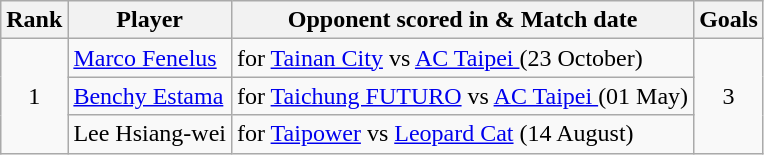<table class = "wikitable" style = "text-align:center">
<tr>
<th>Rank</th>
<th>Player</th>
<th>Opponent scored in & Match date</th>
<th>Goals</th>
</tr>
<tr>
<td rowspan = "3">1</td>
<td align = "left"> <a href='#'>Marco Fenelus </a></td>
<td align = "left">for <a href='#'> Tainan City</a> vs <a href='#'>AC Taipei </a> (23 October)</td>
<td rowspan = "3">3</td>
</tr>
<tr>
<td align = "left"> <a href='#'>Benchy Estama </a></td>
<td align = "left">for <a href='#'> Taichung FUTURO</a> vs <a href='#'>AC Taipei </a> (01 May)</td>
</tr>
<tr>
<td align = "left"> Lee Hsiang-wei</td>
<td align = "left">for <a href='#'> Taipower</a> vs <a href='#'> Leopard Cat</a> (14 August)</td>
</tr>
</table>
